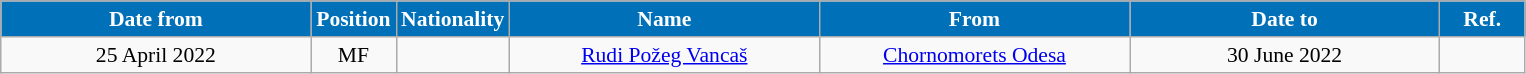<table class="wikitable" style="text-align:center; font-size:90%; ">
<tr>
<th style="background:#0070B8; color:#FFFFFF; width:200px;">Date from</th>
<th style="background:#0070B8; color:#FFFFFF; width:50px;">Position</th>
<th style="background:#0070B8; color:#FFFFFF; width:50px;">Nationality</th>
<th style="background:#0070B8; color:#FFFFFF; width:200px;">Name</th>
<th style="background:#0070B8; color:#FFFFFF; width:200px;">From</th>
<th style="background:#0070B8; color:#FFFFFF; width:200px;">Date to</th>
<th style="background:#0070B8; color:#FFFFFF; width:50px;">Ref.</th>
</tr>
<tr>
<td>25 April 2022</td>
<td>MF</td>
<td></td>
<td><a href='#'>Rudi Požeg Vancaš</a></td>
<td><a href='#'>Chornomorets Odesa</a></td>
<td>30 June 2022</td>
<td></td>
</tr>
</table>
